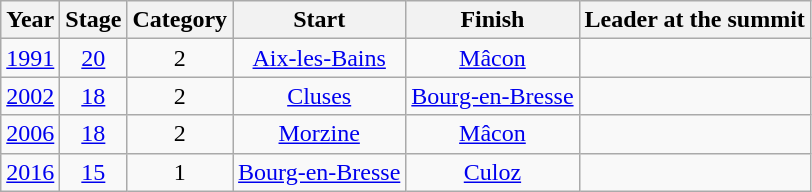<table class="wikitable" style="text-align: center;">
<tr>
<th>Year</th>
<th>Stage</th>
<th>Category</th>
<th>Start</th>
<th>Finish</th>
<th>Leader at the summit</th>
</tr>
<tr>
<td><a href='#'>1991</a></td>
<td><a href='#'>20</a></td>
<td>2</td>
<td><a href='#'>Aix-les-Bains</a></td>
<td><a href='#'>Mâcon</a></td>
<td></td>
</tr>
<tr>
<td><a href='#'>2002</a></td>
<td><a href='#'>18</a></td>
<td>2</td>
<td><a href='#'>Cluses</a></td>
<td><a href='#'>Bourg-en-Bresse</a></td>
<td></td>
</tr>
<tr>
<td><a href='#'>2006</a></td>
<td><a href='#'>18</a></td>
<td>2</td>
<td><a href='#'>Morzine</a></td>
<td><a href='#'>Mâcon</a></td>
<td></td>
</tr>
<tr>
<td><a href='#'>2016</a></td>
<td><a href='#'>15</a></td>
<td>1</td>
<td><a href='#'>Bourg-en-Bresse</a></td>
<td><a href='#'>Culoz</a></td>
<td></td>
</tr>
</table>
